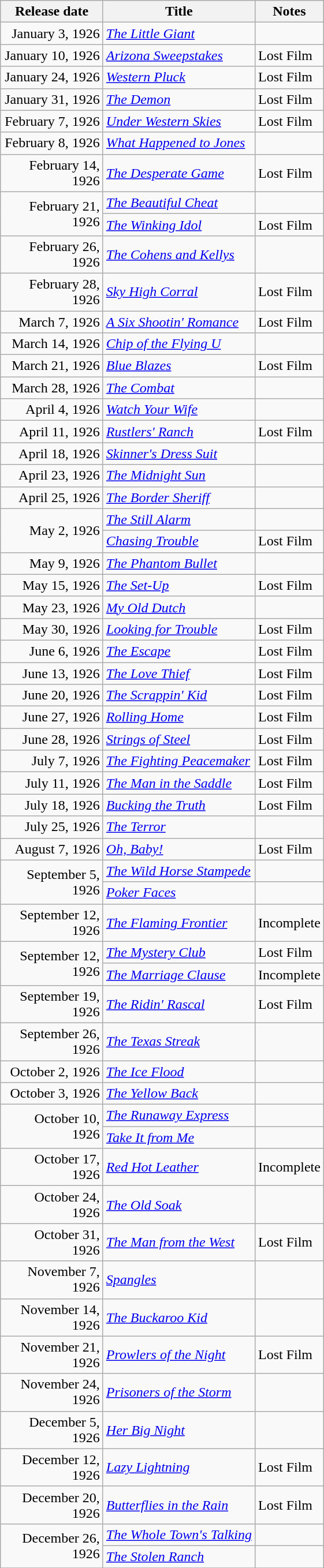<table class="wikitable sortable">
<tr>
<th style="width:111px;">Release date</th>
<th>Title</th>
<th>Notes</th>
</tr>
<tr>
<td style="text-align:right;">January 3, 1926</td>
<td><em><a href='#'>The Little Giant</a></em></td>
<td></td>
</tr>
<tr>
<td style="text-align:right;">January 10, 1926</td>
<td><em><a href='#'>Arizona Sweepstakes</a></em></td>
<td>Lost Film</td>
</tr>
<tr>
<td style="text-align:right;">January 24, 1926</td>
<td><em><a href='#'>Western Pluck</a></em></td>
<td>Lost Film</td>
</tr>
<tr>
<td style="text-align:right;">January 31, 1926</td>
<td><em><a href='#'>The Demon</a></em></td>
<td>Lost Film</td>
</tr>
<tr>
<td style="text-align:right;">February 7, 1926</td>
<td><em><a href='#'>Under Western Skies</a></em></td>
<td>Lost Film</td>
</tr>
<tr>
<td style="text-align:right;">February 8, 1926</td>
<td><em><a href='#'>What Happened to Jones</a></em></td>
<td></td>
</tr>
<tr>
<td style="text-align:right;">February 14, 1926</td>
<td><em><a href='#'>The Desperate Game</a></em></td>
<td>Lost Film</td>
</tr>
<tr>
<td style="text-align:right;" rowspan="2">February 21, 1926</td>
<td><em><a href='#'>The Beautiful Cheat</a></em></td>
<td></td>
</tr>
<tr>
<td><em><a href='#'>The Winking Idol</a></em></td>
<td>Lost Film</td>
</tr>
<tr>
<td style="text-align:right;">February 26, 1926</td>
<td><em><a href='#'>The Cohens and Kellys</a></em></td>
<td></td>
</tr>
<tr>
<td style="text-align:right;">February 28, 1926</td>
<td><em><a href='#'>Sky High Corral</a></em></td>
<td>Lost Film</td>
</tr>
<tr>
<td style="text-align:right;">March 7, 1926</td>
<td><em><a href='#'>A Six Shootin' Romance</a></em></td>
<td>Lost Film</td>
</tr>
<tr>
<td style="text-align:right;">March 14, 1926</td>
<td><em><a href='#'>Chip of the Flying U</a></em></td>
<td></td>
</tr>
<tr>
<td style="text-align:right;">March 21, 1926</td>
<td><em><a href='#'>Blue Blazes</a></em></td>
<td>Lost Film</td>
</tr>
<tr>
<td style="text-align:right;">March 28, 1926</td>
<td><em><a href='#'>The Combat</a></em></td>
<td></td>
</tr>
<tr>
<td style="text-align:right;">April 4, 1926</td>
<td><em><a href='#'>Watch Your Wife</a></em></td>
<td></td>
</tr>
<tr>
<td style="text-align:right;">April 11, 1926</td>
<td><em><a href='#'>Rustlers' Ranch</a></em></td>
<td>Lost Film</td>
</tr>
<tr>
<td style="text-align:right;">April 18, 1926</td>
<td><em><a href='#'>Skinner's Dress Suit</a></em></td>
<td></td>
</tr>
<tr>
<td style="text-align:right;">April 23, 1926</td>
<td><em><a href='#'>The Midnight Sun</a></em></td>
<td></td>
</tr>
<tr>
<td style="text-align:right;">April 25, 1926</td>
<td><em><a href='#'>The Border Sheriff</a></em></td>
<td></td>
</tr>
<tr>
<td style="text-align:right;" rowspan="2">May 2, 1926</td>
<td><em><a href='#'>The Still Alarm</a></em></td>
<td></td>
</tr>
<tr>
<td><em><a href='#'>Chasing Trouble</a></em></td>
<td>Lost Film</td>
</tr>
<tr>
<td style="text-align:right;">May 9, 1926</td>
<td><em><a href='#'>The Phantom Bullet</a></em></td>
<td></td>
</tr>
<tr>
<td style="text-align:right;">May 15, 1926</td>
<td><em><a href='#'>The Set-Up</a></em></td>
<td>Lost Film</td>
</tr>
<tr>
<td style="text-align:right;">May 23, 1926</td>
<td><em><a href='#'>My Old Dutch</a></em></td>
<td></td>
</tr>
<tr>
<td style="text-align:right;">May 30, 1926</td>
<td><em><a href='#'>Looking for Trouble</a></em></td>
<td>Lost Film</td>
</tr>
<tr>
<td style="text-align:right;">June 6, 1926</td>
<td><em><a href='#'>The Escape</a></em></td>
<td>Lost Film</td>
</tr>
<tr>
<td style="text-align:right;">June 13, 1926</td>
<td><em><a href='#'>The Love Thief</a></em></td>
<td>Lost Film</td>
</tr>
<tr>
<td style="text-align:right;">June 20, 1926</td>
<td><em><a href='#'>The Scrappin' Kid</a></em></td>
<td>Lost Film</td>
</tr>
<tr>
<td style="text-align:right;">June 27, 1926</td>
<td><em><a href='#'>Rolling Home</a></em></td>
<td>Lost Film</td>
</tr>
<tr>
<td style="text-align:right;">June 28, 1926</td>
<td><em><a href='#'>Strings of Steel</a></em></td>
<td>Lost Film</td>
</tr>
<tr>
<td style="text-align:right;">July 7, 1926</td>
<td><em><a href='#'>The Fighting Peacemaker</a></em></td>
<td>Lost Film</td>
</tr>
<tr>
<td style="text-align:right;">July 11, 1926</td>
<td><em><a href='#'>The Man in the Saddle</a></em></td>
<td>Lost Film</td>
</tr>
<tr>
<td style="text-align:right;">July 18, 1926</td>
<td><em><a href='#'>Bucking the Truth</a></em></td>
<td>Lost Film</td>
</tr>
<tr>
<td style="text-align:right;">July 25, 1926</td>
<td><em><a href='#'>The Terror</a></em></td>
<td></td>
</tr>
<tr>
<td style="text-align:right;">August 7, 1926</td>
<td><em><a href='#'>Oh, Baby!</a></em></td>
<td>Lost Film</td>
</tr>
<tr>
<td style="text-align:right;" rowspan="2">September 5, 1926</td>
<td><em><a href='#'>The Wild Horse Stampede</a></em></td>
<td></td>
</tr>
<tr>
<td><em><a href='#'>Poker Faces</a></em></td>
<td></td>
</tr>
<tr>
<td style="text-align:right;">September 12, 1926</td>
<td><em><a href='#'>The Flaming Frontier</a></em></td>
<td>Incomplete</td>
</tr>
<tr>
<td style="text-align:right;" rowspan="2">September 12, 1926</td>
<td><em><a href='#'>The Mystery Club</a></em></td>
<td>Lost Film</td>
</tr>
<tr>
<td><em><a href='#'>The Marriage Clause</a></em></td>
<td>Incomplete</td>
</tr>
<tr>
<td style="text-align:right;">September 19, 1926</td>
<td><em><a href='#'>The Ridin' Rascal</a></em></td>
<td>Lost Film</td>
</tr>
<tr>
<td style="text-align:right;">September 26, 1926</td>
<td><em><a href='#'>The Texas Streak</a></em></td>
<td></td>
</tr>
<tr>
<td style="text-align:right;">October 2, 1926</td>
<td><em><a href='#'>The Ice Flood</a></em></td>
<td></td>
</tr>
<tr>
<td style="text-align:right;">October 3, 1926</td>
<td><em><a href='#'>The Yellow Back</a></em></td>
<td></td>
</tr>
<tr>
<td style="text-align:right;" rowspan="2">October 10, 1926</td>
<td><em><a href='#'>The Runaway Express</a></em></td>
<td></td>
</tr>
<tr>
<td><em><a href='#'>Take It from Me</a></em></td>
<td></td>
</tr>
<tr>
<td style="text-align:right;">October 17, 1926</td>
<td><em><a href='#'>Red Hot Leather</a></em></td>
<td>Incomplete</td>
</tr>
<tr>
<td style="text-align:right;">October 24, 1926</td>
<td><em><a href='#'>The Old Soak</a></em></td>
<td></td>
</tr>
<tr>
<td style="text-align:right;">October 31, 1926</td>
<td><em><a href='#'>The Man from the West</a></em></td>
<td>Lost Film</td>
</tr>
<tr>
<td style="text-align:right;">November 7, 1926</td>
<td><em><a href='#'>Spangles</a></em></td>
<td></td>
</tr>
<tr>
<td style="text-align:right;">November 14, 1926</td>
<td><em><a href='#'>The Buckaroo Kid</a></em></td>
<td></td>
</tr>
<tr>
<td style="text-align:right;">November 21, 1926</td>
<td><em><a href='#'>Prowlers of the Night</a></em></td>
<td>Lost Film</td>
</tr>
<tr>
<td style="text-align:right;">November 24, 1926</td>
<td><em><a href='#'>Prisoners of the Storm</a></em></td>
<td></td>
</tr>
<tr>
<td style="text-align:right;">December 5, 1926</td>
<td><em><a href='#'>Her Big Night</a></em></td>
<td></td>
</tr>
<tr>
<td style="text-align:right;">December 12, 1926</td>
<td><em><a href='#'>Lazy Lightning</a></em></td>
<td>Lost Film</td>
</tr>
<tr>
<td style="text-align:right;">December 20, 1926</td>
<td><em><a href='#'>Butterflies in the Rain</a></em></td>
<td>Lost Film</td>
</tr>
<tr>
<td style="text-align:right;" rowspan="2">December 26, 1926</td>
<td><em><a href='#'>The Whole Town's Talking</a></em></td>
<td></td>
</tr>
<tr>
<td><em><a href='#'>The Stolen Ranch</a></em></td>
<td></td>
</tr>
<tr>
</tr>
</table>
